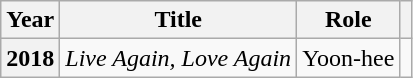<table class="wikitable plainrowheaders">
<tr>
<th scope="col">Year</th>
<th scope="col">Title</th>
<th scope="col">Role</th>
<th scope="col" class="unsortable"></th>
</tr>
<tr>
<th scope="row">2018</th>
<td><em>Live Again, Love Again</em></td>
<td>Yoon-hee</td>
<td style="text-align:center"></td>
</tr>
</table>
